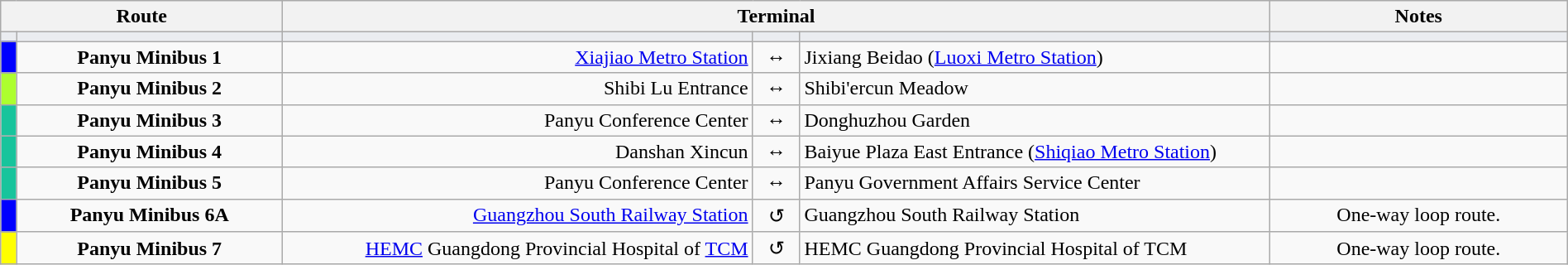<table class="wikitable sortable" style="width:100%; text-align:center;">
<tr>
<th colspan="2" width="18%">Route</th>
<th colspan="3">Terminal</th>
<th width="19%">Notes</th>
</tr>
<tr style="background:#EAECF0" height=0>
<td width="1%"></td>
<td></td>
<td width="30%"></td>
<td></td>
<td width="30%"></td>
<td></td>
</tr>
<tr>
<td style="background:blue"></td>
<td><strong>Panyu Minibus 1</strong></td>
<td align=right><a href='#'>Xiajiao Metro Station</a></td>
<td>↔</td>
<td align=left>Jixiang Beidao (<a href='#'>Luoxi Metro Station</a>)</td>
<td></td>
</tr>
<tr>
<td style="background:greenyellow"></td>
<td><strong>Panyu Minibus 2</strong></td>
<td align=right>Shibi Lu Entrance</td>
<td>↔</td>
<td align=left>Shibi'ercun Meadow</td>
<td></td>
</tr>
<tr>
<td style="background:#18c49c"></td>
<td><strong>Panyu Minibus 3</strong></td>
<td align=right>Panyu Conference Center</td>
<td>↔</td>
<td align=left>Donghuzhou Garden</td>
<td></td>
</tr>
<tr>
<td style="background:#18c49c"></td>
<td><strong>Panyu Minibus 4</strong></td>
<td align=right>Danshan Xincun</td>
<td>↔</td>
<td align=left>Baiyue Plaza East Entrance (<a href='#'>Shiqiao Metro Station</a>)</td>
<td></td>
</tr>
<tr>
<td style="background:#18c49c"></td>
<td><strong>Panyu Minibus 5</strong></td>
<td align=right>Panyu Conference Center</td>
<td>↔</td>
<td align=left>Panyu Government Affairs Service Center</td>
<td></td>
</tr>
<tr>
<td style="background:blue"></td>
<td><strong>Panyu Minibus 6A</strong></td>
<td align=right><a href='#'>Guangzhou South Railway Station</a></td>
<td>↺</td>
<td align=left>Guangzhou South Railway Station</td>
<td>One-way loop route.</td>
</tr>
<tr>
<td style="background:yellow"></td>
<td><strong>Panyu Minibus 7</strong></td>
<td align=right><a href='#'>HEMC</a> Guangdong Provincial Hospital of <a href='#'>TCM</a></td>
<td>↺</td>
<td align=left>HEMC Guangdong Provincial Hospital of TCM</td>
<td>One-way loop route.</td>
</tr>
</table>
